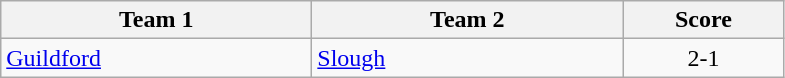<table class="wikitable" style="font-size: 100%">
<tr>
<th width=200>Team 1</th>
<th width=200>Team 2</th>
<th width=100>Score</th>
</tr>
<tr>
<td><a href='#'>Guildford</a></td>
<td><a href='#'>Slough</a></td>
<td align=center>2-1</td>
</tr>
</table>
